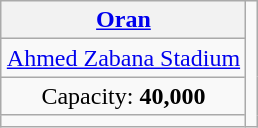<table class="wikitable" style="text-align:center; margin:1em auto;">
<tr>
<th><a href='#'>Oran</a></th>
<td rowspan="4"></td>
</tr>
<tr>
<td><a href='#'>Ahmed Zabana Stadium</a></td>
</tr>
<tr>
<td>Capacity: <strong>40,000</strong></td>
</tr>
<tr>
<td></td>
</tr>
</table>
